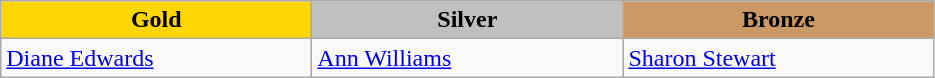<table class="wikitable" style="text-align:left">
<tr align="center">
<td width=200 bgcolor=gold><strong>Gold</strong></td>
<td width=200 bgcolor=silver><strong>Silver</strong></td>
<td width=200 bgcolor=CC9966><strong>Bronze</strong></td>
</tr>
<tr>
<td><a href='#'>Diane Edwards</a><br><em></em></td>
<td><a href='#'>Ann Williams</a><br><em></em></td>
<td><a href='#'>Sharon Stewart</a><br><em></em></td>
</tr>
</table>
